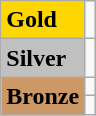<table class="wikitable">
<tr>
<td bgcolor="gold"><strong>Gold</strong></td>
<td></td>
</tr>
<tr>
<td bgcolor="silver"><strong>Silver</strong></td>
<td></td>
</tr>
<tr>
<td rowspan="2" bgcolor="#cc9966"><strong>Bronze</strong></td>
<td></td>
</tr>
<tr>
<td></td>
</tr>
</table>
